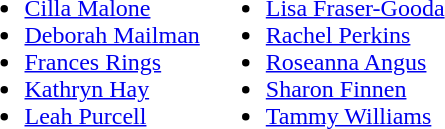<table>
<tr>
<td><br><ul><li><a href='#'>Cilla Malone</a></li><li><a href='#'>Deborah Mailman</a></li><li><a href='#'>Frances Rings</a></li><li><a href='#'>Kathryn Hay</a></li><li><a href='#'>Leah Purcell</a></li></ul></td>
<td><br><ul><li><a href='#'>Lisa Fraser-Gooda</a></li><li><a href='#'>Rachel Perkins</a></li><li><a href='#'>Roseanna Angus</a></li><li><a href='#'>Sharon Finnen</a></li><li><a href='#'>Tammy Williams</a></li></ul></td>
</tr>
</table>
